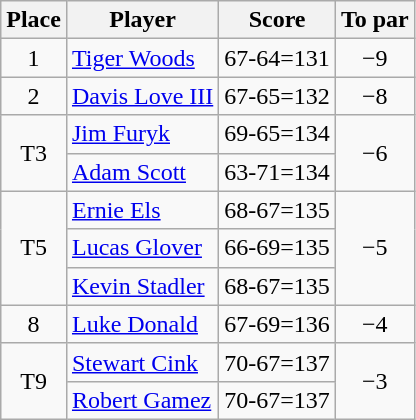<table class="wikitable">
<tr>
<th>Place</th>
<th>Player</th>
<th>Score</th>
<th>To par</th>
</tr>
<tr>
<td align=center>1</td>
<td> <a href='#'>Tiger Woods</a></td>
<td align=center>67-64=131</td>
<td align=center>−9</td>
</tr>
<tr>
<td align=center>2</td>
<td> <a href='#'>Davis Love III</a></td>
<td align=center>67-65=132</td>
<td align=center>−8</td>
</tr>
<tr>
<td rowspan="2" align=center>T3</td>
<td> <a href='#'>Jim Furyk</a></td>
<td align=center>69-65=134</td>
<td rowspan="2" align=center>−6</td>
</tr>
<tr>
<td> <a href='#'>Adam Scott</a></td>
<td align=center>63-71=134</td>
</tr>
<tr>
<td rowspan="3" align=center>T5</td>
<td> <a href='#'>Ernie Els</a></td>
<td align=center>68-67=135</td>
<td rowspan="3" align=center>−5</td>
</tr>
<tr>
<td> <a href='#'>Lucas Glover</a></td>
<td align=center>66-69=135</td>
</tr>
<tr>
<td> <a href='#'>Kevin Stadler</a></td>
<td align=center>68-67=135</td>
</tr>
<tr>
<td align=center>8</td>
<td> <a href='#'>Luke Donald</a></td>
<td align=center>67-69=136</td>
<td align=center>−4</td>
</tr>
<tr>
<td rowspan="2" align=center>T9</td>
<td> <a href='#'>Stewart Cink</a></td>
<td align=center>70-67=137</td>
<td rowspan="2" align=center>−3</td>
</tr>
<tr>
<td> <a href='#'>Robert Gamez</a></td>
<td align=center>70-67=137</td>
</tr>
</table>
